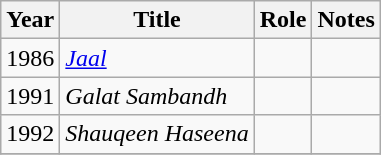<table class="wikitable sortable">
<tr>
<th>Year</th>
<th>Title</th>
<th>Role</th>
<th class="unsortable">Notes</th>
</tr>
<tr>
<td>1986</td>
<td><em><a href='#'>Jaal</a></em></td>
<td></td>
<td></td>
</tr>
<tr>
<td>1991</td>
<td><em>Galat Sambandh</em></td>
<td></td>
<td></td>
</tr>
<tr>
<td>1992</td>
<td><em>Shauqeen Haseena</em></td>
<td></td>
<td></td>
</tr>
<tr>
</tr>
</table>
